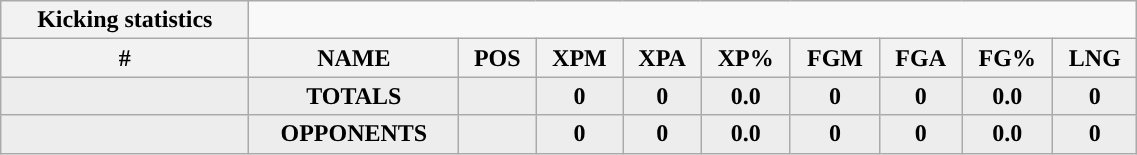<table style="width:60%; text-align:center;" class="wikitable collapsible collapsed">
<tr>
<th style="text-align:center; ">Kicking statistics</th>
</tr>
<tr>
<th>#</th>
<th>NAME</th>
<th>POS</th>
<th>XPM</th>
<th>XPA</th>
<th>XP%</th>
<th>FGM</th>
<th>FGA</th>
<th>FG%</th>
<th>LNG</th>
</tr>
<tr style="background-color:#ededed;">
<td></td>
<td><strong>TOTALS</strong></td>
<td></td>
<td><strong>0</strong></td>
<td><strong>0</strong></td>
<td><strong>0.0</strong></td>
<td><strong>0</strong></td>
<td><strong>0</strong></td>
<td><strong>0.0</strong></td>
<td><strong>0</strong></td>
</tr>
<tr style="background-color:#ededed;">
<td></td>
<td><strong>OPPONENTS</strong></td>
<td></td>
<td><strong>0</strong></td>
<td><strong>0</strong></td>
<td><strong>0.0</strong></td>
<td><strong>0</strong></td>
<td><strong>0</strong></td>
<td><strong>0.0</strong></td>
<td><strong>0</strong></td>
</tr>
</table>
